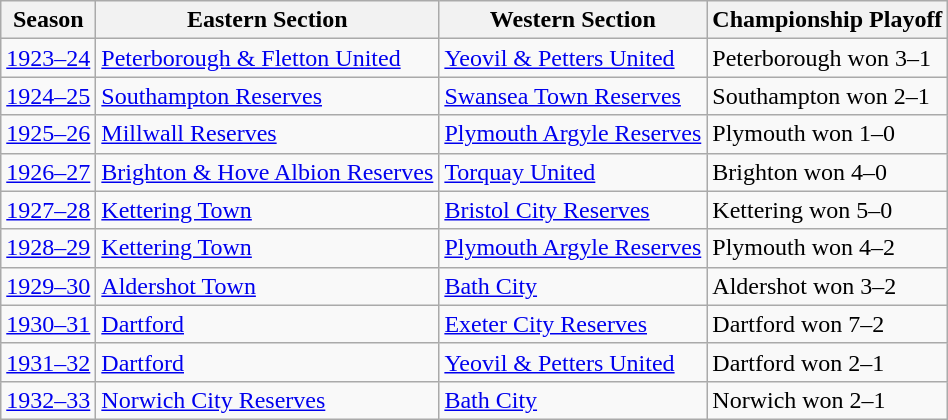<table class="wikitable" style="text-align: left">
<tr>
<th>Season</th>
<th>Eastern Section</th>
<th>Western Section</th>
<th>Championship Playoff</th>
</tr>
<tr>
<td><a href='#'>1923–24</a></td>
<td><a href='#'>Peterborough & Fletton United</a></td>
<td><a href='#'>Yeovil & Petters United</a></td>
<td>Peterborough won 3–1</td>
</tr>
<tr>
<td><a href='#'>1924–25</a></td>
<td><a href='#'>Southampton Reserves</a></td>
<td><a href='#'>Swansea Town Reserves</a></td>
<td>Southampton won 2–1</td>
</tr>
<tr>
<td><a href='#'>1925–26</a></td>
<td><a href='#'>Millwall Reserves</a></td>
<td><a href='#'>Plymouth Argyle Reserves</a></td>
<td>Plymouth won 1–0</td>
</tr>
<tr>
<td><a href='#'>1926–27</a></td>
<td><a href='#'>Brighton & Hove Albion Reserves</a></td>
<td><a href='#'>Torquay United</a></td>
<td>Brighton won 4–0</td>
</tr>
<tr>
<td><a href='#'>1927–28</a></td>
<td><a href='#'>Kettering Town</a></td>
<td><a href='#'>Bristol City Reserves</a></td>
<td>Kettering won 5–0</td>
</tr>
<tr>
<td><a href='#'>1928–29</a></td>
<td><a href='#'>Kettering Town</a></td>
<td><a href='#'>Plymouth Argyle Reserves</a></td>
<td>Plymouth won 4–2</td>
</tr>
<tr>
<td><a href='#'>1929–30</a></td>
<td><a href='#'>Aldershot Town</a></td>
<td><a href='#'>Bath City</a></td>
<td>Aldershot won 3–2</td>
</tr>
<tr>
<td><a href='#'>1930–31</a></td>
<td><a href='#'>Dartford</a></td>
<td><a href='#'>Exeter City Reserves</a></td>
<td>Dartford won 7–2</td>
</tr>
<tr>
<td><a href='#'>1931–32</a></td>
<td><a href='#'>Dartford</a></td>
<td><a href='#'>Yeovil & Petters United</a></td>
<td>Dartford won 2–1</td>
</tr>
<tr>
<td><a href='#'>1932–33</a></td>
<td><a href='#'>Norwich City Reserves</a></td>
<td><a href='#'>Bath City</a></td>
<td>Norwich won 2–1</td>
</tr>
</table>
